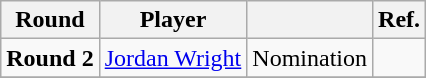<table class="wikitable" style="text-align:left">
<tr>
<th>Round</th>
<th>Player</th>
<th></th>
<th>Ref.</th>
</tr>
<tr>
<td align="center"><strong>Round 2</strong></td>
<td> <a href='#'>Jordan Wright</a></td>
<td>Nomination</td>
<td align="center"></td>
</tr>
<tr>
</tr>
</table>
